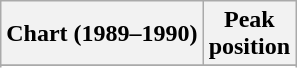<table class="wikitable sortable plainrowheaders" style="text-align:center">
<tr>
<th scope="col">Chart (1989–1990)</th>
<th scope="col">Peak<br>position</th>
</tr>
<tr>
</tr>
<tr>
</tr>
</table>
